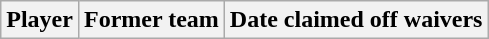<table class="wikitable">
<tr>
<th>Player</th>
<th>Former team</th>
<th>Date claimed off waivers</th>
</tr>
</table>
